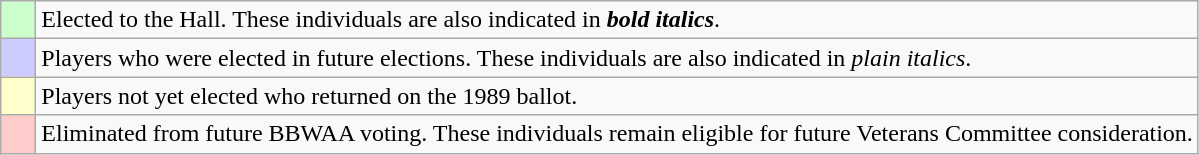<table class="wikitable">
<tr>
<td bgcolor="#ccffcc">    </td>
<td>Elected to the Hall. These individuals are also indicated in <strong><em>bold italics</em></strong>.</td>
</tr>
<tr>
<td bgcolor="#ccccff">    </td>
<td>Players who were elected in future elections. These individuals are also indicated in <em>plain italics</em>.</td>
</tr>
<tr>
<td bgcolor="#ffffcc">    </td>
<td>Players not yet elected who returned on the 1989 ballot.</td>
</tr>
<tr>
<td bgcolor="#ffcccc">    </td>
<td>Eliminated from future BBWAA voting. These individuals remain eligible for future Veterans Committee consideration.</td>
</tr>
</table>
